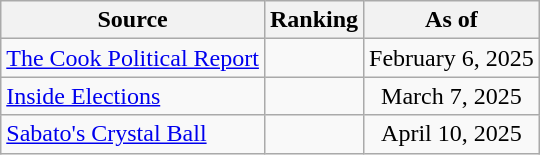<table class="wikitable" style="text-align:center">
<tr>
<th>Source</th>
<th>Ranking</th>
<th>As of</th>
</tr>
<tr>
<td align=left><a href='#'>The Cook Political Report</a></td>
<td></td>
<td>February 6, 2025</td>
</tr>
<tr>
<td align=left><a href='#'>Inside Elections</a></td>
<td></td>
<td>March 7, 2025</td>
</tr>
<tr>
<td align=left><a href='#'>Sabato's Crystal Ball</a></td>
<td></td>
<td>April 10, 2025</td>
</tr>
</table>
